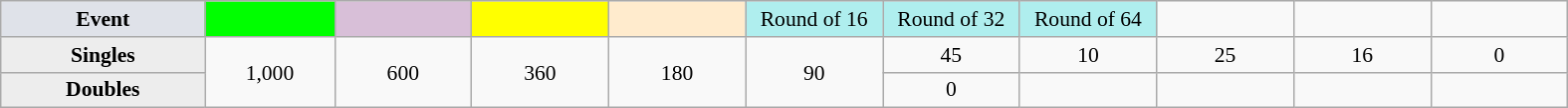<table class=wikitable style=font-size:90%;text-align:center>
<tr>
<td style="width:130px; background:#dfe2e9;"><strong>Event</strong></td>
<td style="width:80px; background:lime;"></td>
<td style="width:85px; background:thistle;"></td>
<td style="width:85px; background:#ff0;"></td>
<td style="width:85px; background:#ffebcd;"></td>
<td style="width:85px; background:#afeeee;">Round of 16</td>
<td style="width:85px; background:#afeeee;">Round of 32</td>
<td style="width:85px; background:#afeeee;">Round of 64</td>
<td width=85></td>
<td width=85></td>
<td width=85></td>
</tr>
<tr>
<th style="background:#ededed;">Singles</th>
<td rowspan=2>1,000</td>
<td rowspan=2>600</td>
<td rowspan=2>360</td>
<td rowspan=2>180</td>
<td rowspan=2>90</td>
<td>45</td>
<td>10</td>
<td>25</td>
<td>16</td>
<td>0</td>
</tr>
<tr>
<th style="background:#ededed;">Doubles</th>
<td>0</td>
<td></td>
<td></td>
<td></td>
<td></td>
</tr>
</table>
